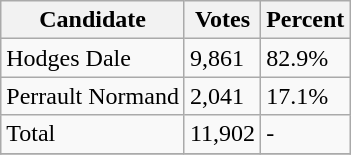<table class="wikitable">
<tr>
<th>Candidate</th>
<th>Votes</th>
<th>Percent</th>
</tr>
<tr>
<td>Hodges Dale</td>
<td>9,861</td>
<td>82.9%</td>
</tr>
<tr>
<td>Perrault Normand</td>
<td>2,041</td>
<td>17.1%</td>
</tr>
<tr>
<td>Total</td>
<td>11,902</td>
<td>-</td>
</tr>
<tr>
</tr>
</table>
